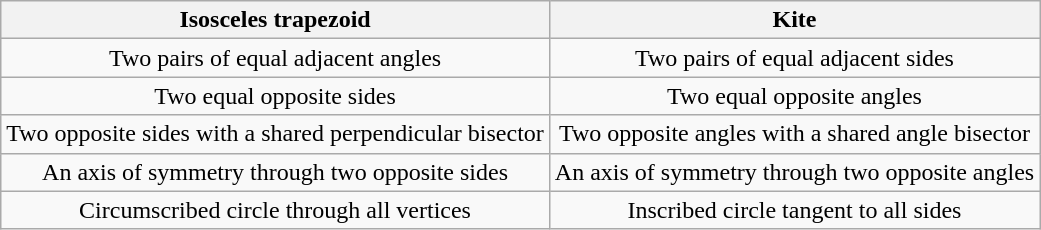<table class=wikitable style="text-align: center;">
<tr>
<th scope="col">Isosceles trapezoid</th>
<th scope="col">Kite</th>
</tr>
<tr>
<td>Two pairs of equal adjacent angles</td>
<td>Two pairs of equal adjacent sides</td>
</tr>
<tr>
<td>Two equal opposite sides</td>
<td>Two equal opposite angles</td>
</tr>
<tr>
<td>Two opposite sides with a shared perpendicular bisector</td>
<td>Two opposite angles with a shared angle bisector</td>
</tr>
<tr>
<td>An axis of symmetry through two opposite sides</td>
<td>An axis of symmetry through two opposite angles</td>
</tr>
<tr>
<td>Circumscribed circle through all vertices</td>
<td>Inscribed circle tangent to all sides</td>
</tr>
</table>
